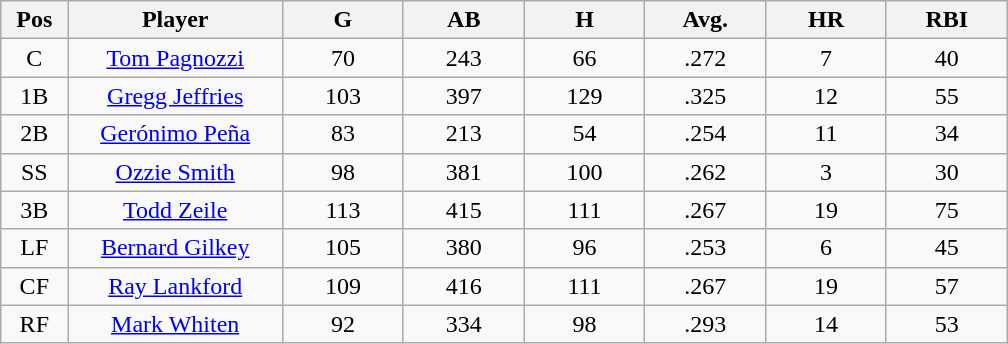<table class="wikitable sortable">
<tr>
<th bgcolor="#DDDDFF" width="5%">Pos</th>
<th bgcolor="#DDDDFF" width="16%">Player</th>
<th bgcolor="#DDDDFF" width="9%">G</th>
<th bgcolor="#DDDDFF" width="9%">AB</th>
<th bgcolor="#DDDDFF" width="9%">H</th>
<th bgcolor="#DDDDFF" width="9%">Avg.</th>
<th bgcolor="#DDDDFF" width="9%">HR</th>
<th bgcolor="#DDDDFF" width="9%">RBI</th>
</tr>
<tr align="center">
<td>C</td>
<td><a href='#'>Tom Pagnozzi</a></td>
<td>70</td>
<td>243</td>
<td>66</td>
<td>.272</td>
<td>7</td>
<td>40</td>
</tr>
<tr align=center>
<td>1B</td>
<td><a href='#'>Gregg Jeffries</a></td>
<td>103</td>
<td>397</td>
<td>129</td>
<td>.325</td>
<td>12</td>
<td>55</td>
</tr>
<tr align=center>
<td>2B</td>
<td><a href='#'>Gerónimo Peña</a></td>
<td>83</td>
<td>213</td>
<td>54</td>
<td>.254</td>
<td>11</td>
<td>34</td>
</tr>
<tr align=center>
<td>SS</td>
<td><a href='#'>Ozzie Smith</a></td>
<td>98</td>
<td>381</td>
<td>100</td>
<td>.262</td>
<td>3</td>
<td>30</td>
</tr>
<tr align=center>
<td>3B</td>
<td><a href='#'>Todd Zeile</a></td>
<td>113</td>
<td>415</td>
<td>111</td>
<td>.267</td>
<td>19</td>
<td>75</td>
</tr>
<tr align=center>
<td>LF</td>
<td><a href='#'>Bernard Gilkey</a></td>
<td>105</td>
<td>380</td>
<td>96</td>
<td>.253</td>
<td>6</td>
<td>45</td>
</tr>
<tr align=center>
<td>CF</td>
<td><a href='#'>Ray Lankford</a></td>
<td>109</td>
<td>416</td>
<td>111</td>
<td>.267</td>
<td>19</td>
<td>57</td>
</tr>
<tr align=center>
<td>RF</td>
<td><a href='#'>Mark Whiten</a></td>
<td>92</td>
<td>334</td>
<td>98</td>
<td>.293</td>
<td>14</td>
<td>53</td>
</tr>
</table>
